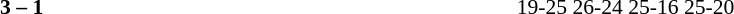<table width=100% cellspacing=1>
<tr>
<th width=20%></th>
<th width=12%></th>
<th width=20%></th>
<th width=33%></th>
<td></td>
</tr>
<tr style=font-size:90%>
<td align=right><strong></strong></td>
<td align=center><strong>3 – 1</strong></td>
<td></td>
<td>19-25 26-24 25-16 25-20</td>
</tr>
</table>
